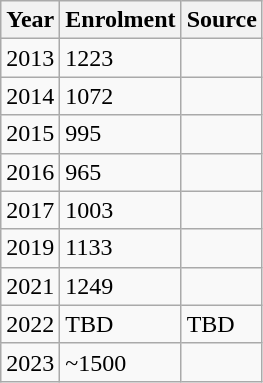<table class="wikitable sortable">
<tr>
<th>Year</th>
<th>Enrolment</th>
<th class="unsortable">Source</th>
</tr>
<tr>
<td>2013</td>
<td>1223</td>
<td></td>
</tr>
<tr>
<td>2014</td>
<td>1072</td>
<td></td>
</tr>
<tr>
<td>2015</td>
<td>995</td>
<td></td>
</tr>
<tr>
<td>2016</td>
<td>965</td>
<td></td>
</tr>
<tr>
<td>2017</td>
<td>1003</td>
<td></td>
</tr>
<tr>
<td>2019</td>
<td>1133</td>
<td></td>
</tr>
<tr>
<td>2021</td>
<td>1249</td>
<td></td>
</tr>
<tr>
<td>2022</td>
<td>TBD</td>
<td>TBD</td>
</tr>
<tr>
<td>2023</td>
<td>~1500</td>
<td></td>
</tr>
</table>
